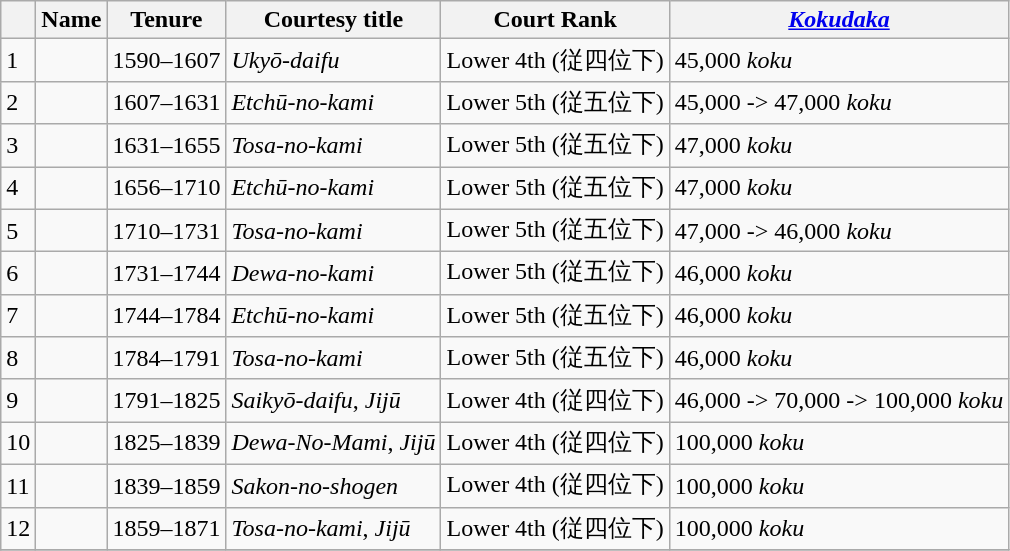<table class=wikitable>
<tr>
<th></th>
<th>Name</th>
<th>Tenure</th>
<th>Courtesy title</th>
<th>Court Rank</th>
<th><em><a href='#'>Kokudaka</a></em></th>
</tr>
<tr>
<td>1</td>
<td></td>
<td>1590–1607</td>
<td><em>Ukyō-daifu</em></td>
<td>Lower 4th (従四位下)</td>
<td>45,000 <em>koku</em></td>
</tr>
<tr>
<td>2</td>
<td></td>
<td>1607–1631</td>
<td><em>Etchū-no-kami</em></td>
<td>Lower 5th (従五位下)</td>
<td>45,000 -> 47,000 <em>koku</em></td>
</tr>
<tr>
<td>3</td>
<td></td>
<td>1631–1655</td>
<td><em>Tosa-no-kami</em></td>
<td>Lower 5th (従五位下)</td>
<td>47,000 <em>koku</em></td>
</tr>
<tr>
<td>4</td>
<td></td>
<td>1656–1710</td>
<td><em>Etchū-no-kami</em></td>
<td>Lower 5th (従五位下)</td>
<td>47,000 <em>koku</em></td>
</tr>
<tr>
<td>5</td>
<td></td>
<td>1710–1731</td>
<td><em>Tosa-no-kami</em></td>
<td>Lower 5th (従五位下)</td>
<td>47,000 -> 46,000 <em>koku</em></td>
</tr>
<tr>
<td>6</td>
<td></td>
<td>1731–1744</td>
<td><em>Dewa-no-kami</em></td>
<td>Lower 5th (従五位下)</td>
<td>46,000 <em>koku</em></td>
</tr>
<tr>
<td>7</td>
<td></td>
<td>1744–1784</td>
<td><em>Etchū-no-kami</em></td>
<td>Lower 5th (従五位下)</td>
<td>46,000 <em>koku</em></td>
</tr>
<tr>
<td>8</td>
<td></td>
<td>1784–1791</td>
<td><em>Tosa-no-kami</em></td>
<td>Lower 5th (従五位下)</td>
<td>46,000 <em>koku</em></td>
</tr>
<tr>
<td>9</td>
<td></td>
<td>1791–1825</td>
<td><em>Saikyō-daifu</em>, <em>Jijū</em></td>
<td>Lower 4th (従四位下)</td>
<td>46,000 -> 70,000 -> 100,000 <em>koku</em></td>
</tr>
<tr>
<td>10</td>
<td></td>
<td>1825–1839</td>
<td><em>Dewa-No-Mami</em>, <em>Jijū</em></td>
<td>Lower 4th (従四位下)</td>
<td>100,000 <em>koku</em></td>
</tr>
<tr>
<td>11</td>
<td></td>
<td>1839–1859</td>
<td><em>Sakon-no-shogen</em></td>
<td>Lower 4th (従四位下)</td>
<td>100,000 <em>koku</em></td>
</tr>
<tr>
<td>12</td>
<td></td>
<td>1859–1871</td>
<td><em>Tosa-no-kami</em>, <em>Jijū</em></td>
<td>Lower 4th (従四位下)</td>
<td>100,000 <em>koku</em></td>
</tr>
<tr>
</tr>
</table>
